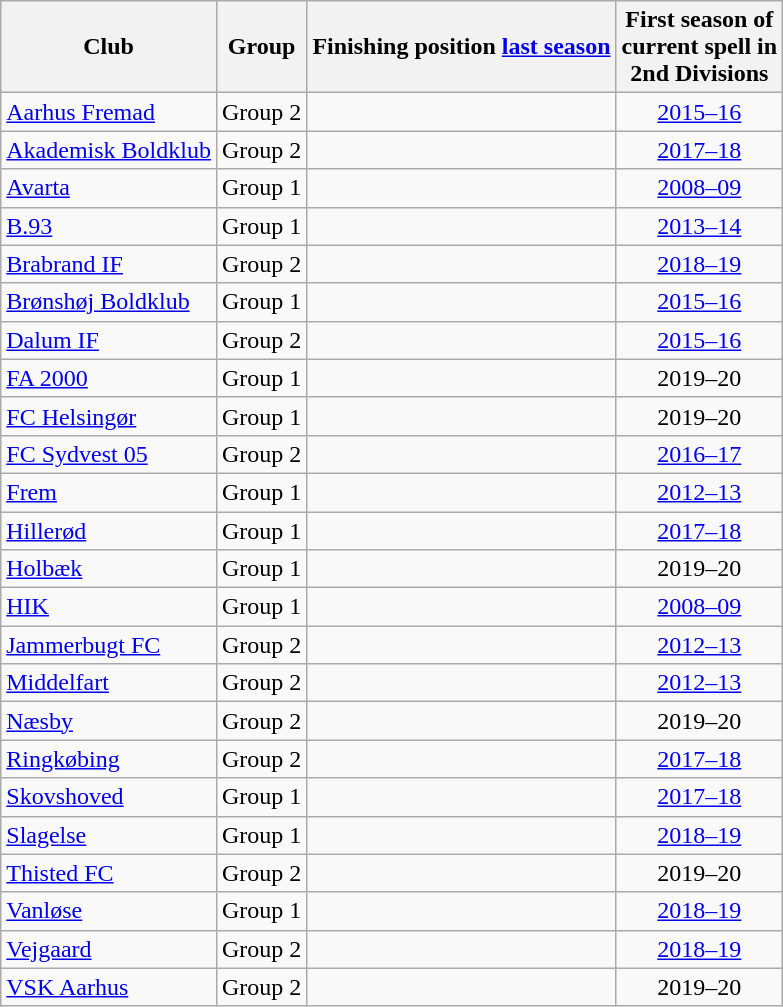<table class="wikitable sortable" style="text-align:center;">
<tr>
<th>Club</th>
<th>Group</th>
<th>Finishing position <a href='#'>last season</a></th>
<th>First season of<br>current spell in<br>2nd Divisions</th>
</tr>
<tr>
<td style="text-align:left;"><a href='#'>Aarhus Fremad</a></td>
<td>Group 2</td>
<td></td>
<td><a href='#'>2015–16</a></td>
</tr>
<tr>
<td style="text-align:left;"><a href='#'>Akademisk Boldklub</a></td>
<td>Group 2</td>
<td></td>
<td><a href='#'>2017–18</a></td>
</tr>
<tr>
<td style="text-align:left;"><a href='#'>Avarta</a></td>
<td>Group 1</td>
<td></td>
<td><a href='#'>2008–09</a></td>
</tr>
<tr>
<td style="text-align:left;"><a href='#'>B.93</a></td>
<td>Group 1</td>
<td></td>
<td><a href='#'>2013–14</a></td>
</tr>
<tr>
<td style="text-align:left;"><a href='#'>Brabrand IF</a></td>
<td>Group 2</td>
<td></td>
<td><a href='#'>2018–19</a></td>
</tr>
<tr>
<td style="text-align:left;"><a href='#'>Brønshøj Boldklub</a></td>
<td>Group 1</td>
<td></td>
<td><a href='#'>2015–16</a></td>
</tr>
<tr>
<td style="text-align:left;"><a href='#'>Dalum IF</a></td>
<td>Group 2</td>
<td></td>
<td><a href='#'>2015–16</a></td>
</tr>
<tr>
<td style="text-align:left;"><a href='#'>FA 2000</a></td>
<td>Group 1</td>
<td></td>
<td>2019–20</td>
</tr>
<tr>
<td style="text-align:left;"><a href='#'>FC Helsingør</a></td>
<td>Group 1</td>
<td></td>
<td>2019–20</td>
</tr>
<tr>
<td style="text-align:left;"><a href='#'>FC Sydvest 05</a></td>
<td>Group 2</td>
<td></td>
<td><a href='#'>2016–17</a></td>
</tr>
<tr>
<td style="text-align:left;"><a href='#'>Frem</a></td>
<td>Group 1</td>
<td></td>
<td><a href='#'>2012–13</a></td>
</tr>
<tr>
<td style="text-align:left;"><a href='#'>Hillerød</a></td>
<td>Group 1</td>
<td></td>
<td><a href='#'>2017–18</a></td>
</tr>
<tr>
<td style="text-align:left;"><a href='#'>Holbæk</a></td>
<td>Group 1</td>
<td></td>
<td>2019–20</td>
</tr>
<tr>
<td style="text-align:left;"><a href='#'>HIK</a></td>
<td>Group 1</td>
<td></td>
<td><a href='#'>2008–09</a></td>
</tr>
<tr>
<td style="text-align:left;"><a href='#'>Jammerbugt FC</a></td>
<td>Group 2</td>
<td></td>
<td><a href='#'>2012–13</a></td>
</tr>
<tr>
<td style="text-align:left;"><a href='#'>Middelfart</a></td>
<td>Group 2</td>
<td></td>
<td><a href='#'>2012–13</a></td>
</tr>
<tr>
<td style="text-align:left;"><a href='#'>Næsby</a></td>
<td>Group 2</td>
<td></td>
<td>2019–20</td>
</tr>
<tr>
<td style="text-align:left;"><a href='#'>Ringkøbing</a></td>
<td>Group 2</td>
<td></td>
<td><a href='#'>2017–18</a></td>
</tr>
<tr>
<td style="text-align:left;"><a href='#'>Skovshoved</a></td>
<td>Group 1</td>
<td></td>
<td><a href='#'>2017–18</a></td>
</tr>
<tr>
<td style="text-align:left;"><a href='#'>Slagelse</a></td>
<td>Group 1</td>
<td></td>
<td><a href='#'>2018–19</a></td>
</tr>
<tr>
<td style="text-align:left;"><a href='#'>Thisted FC</a></td>
<td>Group 2</td>
<td></td>
<td>2019–20</td>
</tr>
<tr>
<td style="text-align:left;"><a href='#'>Vanløse</a></td>
<td>Group 1</td>
<td></td>
<td><a href='#'>2018–19</a></td>
</tr>
<tr>
<td style="text-align:left;"><a href='#'>Vejgaard</a></td>
<td>Group 2</td>
<td></td>
<td><a href='#'>2018–19</a></td>
</tr>
<tr>
<td style="text-align:left;"><a href='#'>VSK Aarhus</a></td>
<td>Group 2</td>
<td></td>
<td>2019–20</td>
</tr>
</table>
